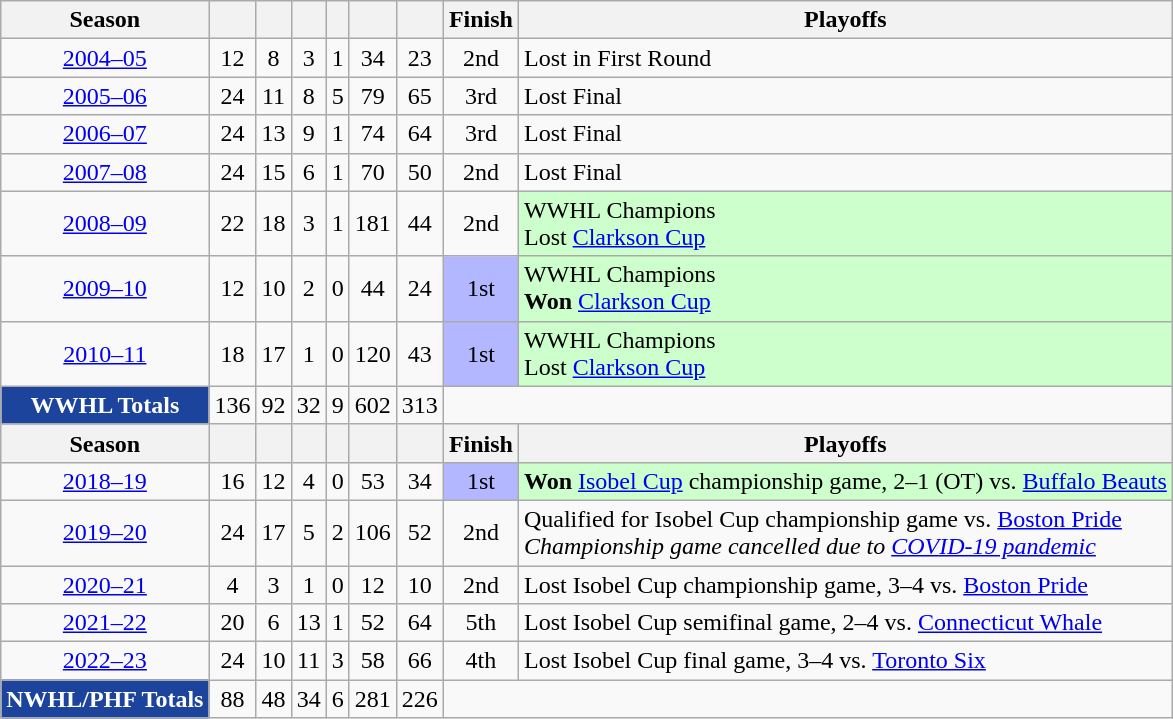<table class="wikitable" style="text-align:center">
<tr>
<th>Season</th>
<th></th>
<th></th>
<th></th>
<th></th>
<th></th>
<th></th>
<th>Finish</th>
<th>Playoffs</th>
</tr>
<tr>
<td><a href='#'>2004–05</a></td>
<td>12</td>
<td>8</td>
<td>3</td>
<td>1</td>
<td>34</td>
<td>23</td>
<td>2nd</td>
<td align=left>Lost in First Round</td>
</tr>
<tr>
<td><a href='#'>2005–06</a></td>
<td>24</td>
<td>11</td>
<td>8</td>
<td>5</td>
<td>79</td>
<td>65</td>
<td>3rd</td>
<td align=left>Lost Final</td>
</tr>
<tr>
<td><a href='#'>2006–07</a></td>
<td>24</td>
<td>13</td>
<td>9</td>
<td>1</td>
<td>74</td>
<td>64</td>
<td>3rd</td>
<td align=left>Lost Final</td>
</tr>
<tr>
<td><a href='#'>2007–08</a></td>
<td>24</td>
<td>15</td>
<td>6</td>
<td>1</td>
<td>70</td>
<td>50</td>
<td>2nd</td>
<td align=left>Lost Final</td>
</tr>
<tr>
<td><a href='#'>2008–09</a></td>
<td>22</td>
<td>18</td>
<td>3</td>
<td>1</td>
<td>181</td>
<td>44</td>
<td>2nd</td>
<td align=left bgcolor="CCFFCC">WWHL Champions<br>Lost <a href='#'>Clarkson Cup</a></td>
</tr>
<tr>
<td><a href='#'>2009–10</a></td>
<td>12</td>
<td>10</td>
<td>2</td>
<td>0</td>
<td>44</td>
<td>24</td>
<td bgcolor="B3B7FF">1st</td>
<td align=left bgcolor="CCFFCC">WWHL Champions<br><strong>Won</strong> <a href='#'>Clarkson Cup</a></td>
</tr>
<tr>
<td><a href='#'>2010–11</a></td>
<td>18</td>
<td>17</td>
<td>1</td>
<td>0</td>
<td>120</td>
<td>43</td>
<td bgcolor="B3B7FF">1st</td>
<td align=left bgcolor="CCFFCC">WWHL Champions<br>Lost <a href='#'>Clarkson Cup</a></td>
</tr>
<tr>
<td style="background:#1C449C; color:white"><strong>WWHL Totals</strong></td>
<td>136</td>
<td>92</td>
<td>32</td>
<td>9</td>
<td>602</td>
<td>313</td>
<td colspan="3"></td>
</tr>
<tr>
<th>Season</th>
<th></th>
<th></th>
<th></th>
<th></th>
<th></th>
<th></th>
<th>Finish</th>
<th>Playoffs</th>
</tr>
<tr>
<td><a href='#'>2018–19</a></td>
<td>16</td>
<td>12</td>
<td>4</td>
<td>0</td>
<td>53</td>
<td>34</td>
<td bgcolor="B3B7FF">1st</td>
<td align=left bgcolor=#CCFFCC><strong>Won</strong> <a href='#'>Isobel Cup</a> championship game, 2–1 (OT) vs. <a href='#'>Buffalo Beauts</a></td>
</tr>
<tr>
<td><a href='#'>2019–20</a></td>
<td>24</td>
<td>17</td>
<td>5</td>
<td>2</td>
<td>106</td>
<td>52</td>
<td>2nd</td>
<td align=left>Qualified for Isobel Cup championship game vs. <a href='#'>Boston Pride</a><br><em>Championship game cancelled due to <a href='#'>COVID-19 pandemic</a></em></td>
</tr>
<tr>
<td><a href='#'>2020–21</a></td>
<td>4</td>
<td>3</td>
<td>1</td>
<td>0</td>
<td>12</td>
<td>10</td>
<td>2nd</td>
<td align=left>Lost Isobel Cup championship game, 3–4 vs. <a href='#'>Boston Pride</a></td>
</tr>
<tr>
<td><a href='#'>2021–22</a></td>
<td>20</td>
<td>6</td>
<td>13</td>
<td>1</td>
<td>52</td>
<td>64</td>
<td>5th</td>
<td align=left>Lost Isobel Cup semifinal game, 2–4 vs. <a href='#'>Connecticut Whale</a></td>
</tr>
<tr>
<td><a href='#'>2022–23</a></td>
<td>24</td>
<td>10</td>
<td>11</td>
<td>3</td>
<td>58</td>
<td>66</td>
<td>4th</td>
<td align=left>Lost Isobel Cup final game, 3–4 vs. <a href='#'>Toronto Six</a></td>
</tr>
<tr>
<td style="background:#1C449C; color:white"><strong>NWHL/PHF Totals</strong></td>
<td>88</td>
<td>48</td>
<td>34</td>
<td>6</td>
<td>281</td>
<td>226</td>
<td colspan="3"></td>
</tr>
</table>
